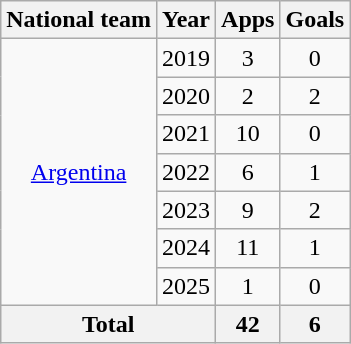<table class="wikitable" style="text-align:center">
<tr>
<th>National team</th>
<th>Year</th>
<th>Apps</th>
<th>Goals</th>
</tr>
<tr>
<td rowspan="7"><a href='#'>Argentina</a></td>
<td>2019</td>
<td>3</td>
<td>0</td>
</tr>
<tr>
<td>2020</td>
<td>2</td>
<td>2</td>
</tr>
<tr>
<td>2021</td>
<td>10</td>
<td>0</td>
</tr>
<tr>
<td>2022</td>
<td>6</td>
<td>1</td>
</tr>
<tr>
<td>2023</td>
<td>9</td>
<td>2</td>
</tr>
<tr>
<td>2024</td>
<td>11</td>
<td>1</td>
</tr>
<tr>
<td>2025</td>
<td>1</td>
<td>0</td>
</tr>
<tr>
<th colspan="2">Total</th>
<th>42</th>
<th>6</th>
</tr>
</table>
